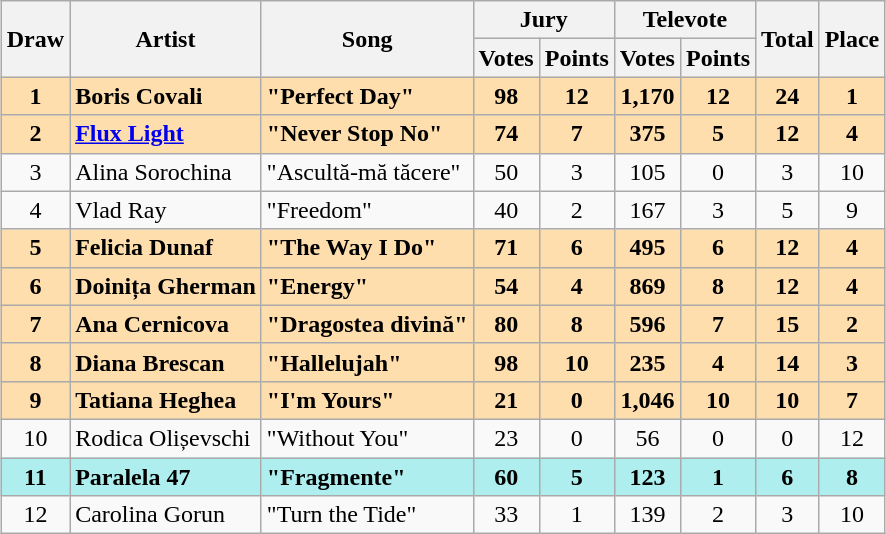<table class="sortable wikitable" style="margin: 1em auto 1em auto; text-align:center;">
<tr>
<th rowspan="2">Draw</th>
<th rowspan="2">Artist</th>
<th rowspan="2">Song</th>
<th colspan="2">Jury</th>
<th colspan="2">Televote</th>
<th rowspan="2">Total</th>
<th rowspan="2">Place</th>
</tr>
<tr>
<th>Votes</th>
<th>Points</th>
<th>Votes</th>
<th>Points</th>
</tr>
<tr style="font-weight:bold; background:#FFDEAD;">
<td>1</td>
<td align="left">Boris Covali</td>
<td align="left">"Perfect Day"</td>
<td>98</td>
<td>12</td>
<td>1,170</td>
<td>12</td>
<td>24</td>
<td>1</td>
</tr>
<tr style="font-weight:bold; background:#FFDEAD;">
<td>2</td>
<td align="left"><a href='#'>Flux Light</a></td>
<td align="left">"Never Stop No"</td>
<td>74</td>
<td>7</td>
<td>375</td>
<td>5</td>
<td>12</td>
<td>4</td>
</tr>
<tr>
<td>3</td>
<td align="left">Alina Sorochina</td>
<td align="left">"Ascultă-mă tăcere"</td>
<td>50</td>
<td>3</td>
<td>105</td>
<td>0</td>
<td>3</td>
<td>10</td>
</tr>
<tr>
<td>4</td>
<td align="left">Vlad Ray</td>
<td align="left">"Freedom"</td>
<td>40</td>
<td>2</td>
<td>167</td>
<td>3</td>
<td>5</td>
<td>9</td>
</tr>
<tr style="font-weight:bold; background:#FFDEAD;">
<td>5</td>
<td align="left">Felicia Dunaf</td>
<td align="left">"The Way I Do"</td>
<td>71</td>
<td>6</td>
<td>495</td>
<td>6</td>
<td>12</td>
<td>4</td>
</tr>
<tr style="font-weight:bold; background:#FFDEAD;">
<td>6</td>
<td align="left">Doinița Gherman</td>
<td align="left">"Energy"</td>
<td>54</td>
<td>4</td>
<td>869</td>
<td>8</td>
<td>12</td>
<td>4</td>
</tr>
<tr style="font-weight:bold; background:#FFDEAD;">
<td>7</td>
<td align="left">Ana Cernicova</td>
<td align="left">"Dragostea divină"</td>
<td>80</td>
<td>8</td>
<td>596</td>
<td>7</td>
<td>15</td>
<td>2</td>
</tr>
<tr style="font-weight:bold; background:#FFDEAD;">
<td>8</td>
<td align="left">Diana Brescan</td>
<td align="left">"Hallelujah"</td>
<td>98</td>
<td>10</td>
<td>235</td>
<td>4</td>
<td>14</td>
<td>3</td>
</tr>
<tr style="font-weight:bold; background:#FFDEAD;">
<td>9</td>
<td align="left">Tatiana Heghea</td>
<td align="left">"I'm Yours"</td>
<td>21</td>
<td>0</td>
<td>1,046</td>
<td>10</td>
<td>10</td>
<td>7</td>
</tr>
<tr>
<td>10</td>
<td align="left">Rodica Olișevschi</td>
<td align="left">"Without You"</td>
<td>23</td>
<td>0</td>
<td>56</td>
<td>0</td>
<td>0</td>
<td>12</td>
</tr>
<tr style="font-weight:bold; background:paleturquoise;">
<td>11</td>
<td align="left">Paralela 47</td>
<td align="left">"Fragmente"</td>
<td>60</td>
<td>5</td>
<td>123</td>
<td>1</td>
<td>6</td>
<td>8</td>
</tr>
<tr>
<td>12</td>
<td align="left">Carolina Gorun</td>
<td align="left">"Turn the Tide"</td>
<td>33</td>
<td>1</td>
<td>139</td>
<td>2</td>
<td>3</td>
<td>10</td>
</tr>
</table>
